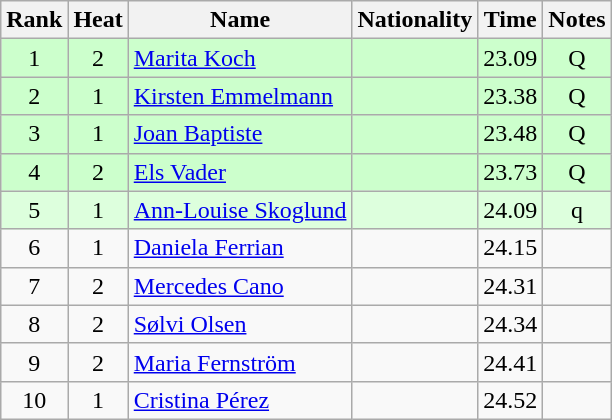<table class="wikitable sortable" style="text-align:center">
<tr>
<th>Rank</th>
<th>Heat</th>
<th>Name</th>
<th>Nationality</th>
<th>Time</th>
<th>Notes</th>
</tr>
<tr bgcolor=ccffcc>
<td>1</td>
<td>2</td>
<td align="left"><a href='#'>Marita Koch</a></td>
<td align=left></td>
<td>23.09</td>
<td>Q</td>
</tr>
<tr bgcolor=ccffcc>
<td>2</td>
<td>1</td>
<td align="left"><a href='#'>Kirsten Emmelmann</a></td>
<td align=left></td>
<td>23.38</td>
<td>Q</td>
</tr>
<tr bgcolor=ccffcc>
<td>3</td>
<td>1</td>
<td align="left"><a href='#'>Joan Baptiste</a></td>
<td align=left></td>
<td>23.48</td>
<td>Q</td>
</tr>
<tr bgcolor=ccffcc>
<td>4</td>
<td>2</td>
<td align="left"><a href='#'>Els Vader</a></td>
<td align=left></td>
<td>23.73</td>
<td>Q</td>
</tr>
<tr bgcolor=ddffdd>
<td>5</td>
<td>1</td>
<td align="left"><a href='#'>Ann-Louise Skoglund</a></td>
<td align=left></td>
<td>24.09</td>
<td>q</td>
</tr>
<tr>
<td>6</td>
<td>1</td>
<td align="left"><a href='#'>Daniela Ferrian</a></td>
<td align=left></td>
<td>24.15</td>
<td></td>
</tr>
<tr>
<td>7</td>
<td>2</td>
<td align="left"><a href='#'>Mercedes Cano</a></td>
<td align=left></td>
<td>24.31</td>
<td></td>
</tr>
<tr>
<td>8</td>
<td>2</td>
<td align="left"><a href='#'>Sølvi Olsen</a></td>
<td align=left></td>
<td>24.34</td>
<td></td>
</tr>
<tr>
<td>9</td>
<td>2</td>
<td align="left"><a href='#'>Maria Fernström</a></td>
<td align=left></td>
<td>24.41</td>
<td></td>
</tr>
<tr>
<td>10</td>
<td>1</td>
<td align="left"><a href='#'>Cristina Pérez</a></td>
<td align=left></td>
<td>24.52</td>
<td></td>
</tr>
</table>
